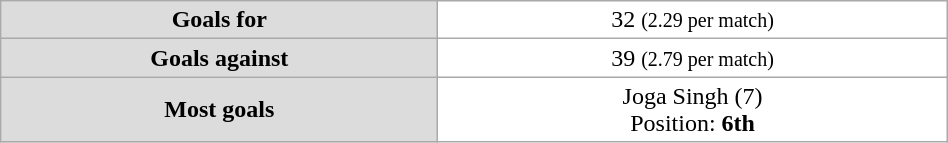<table class="wikitable" style="width:50%;text-align:center">
<tr>
<td style="background:gainsboro;"><strong>Goals for</strong></td>
<td style="background:white;">32 <small>(2.29 per match)</small></td>
</tr>
<tr>
<td style="background:gainsboro;"><strong>Goals against</strong></td>
<td style="background:white;">39 <small>(2.79 per match)</small></td>
</tr>
<tr>
<td style="background:gainsboro;"><strong>Most goals</strong></td>
<td style="background:white;"> Joga Singh (7) <br> Position: <strong>6th</strong></td>
</tr>
</table>
